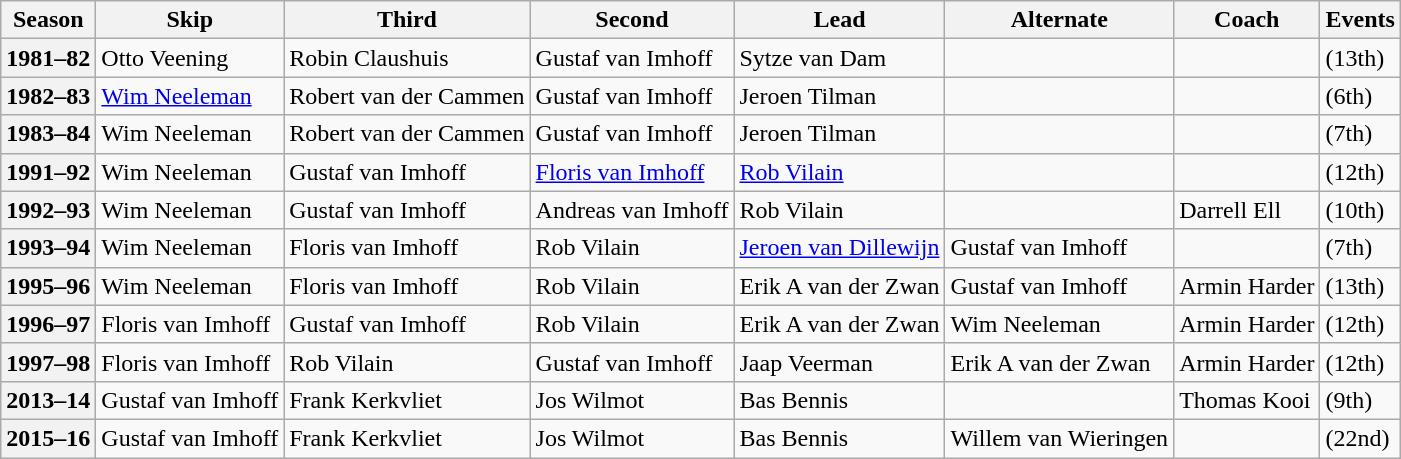<table class="wikitable">
<tr>
<th scope="col">Season</th>
<th scope="col">Skip</th>
<th scope="col">Third</th>
<th scope="col">Second</th>
<th scope="col">Lead</th>
<th scope="col">Alternate</th>
<th scope="col">Coach</th>
<th scope="col">Events</th>
</tr>
<tr>
<th scope="row">1981–82</th>
<td>Otto Veening</td>
<td>Robin Claushuis</td>
<td>Gustaf van Imhoff</td>
<td>Sytze van Dam</td>
<td></td>
<td></td>
<td> (13th)</td>
</tr>
<tr>
<th scope="row">1982–83</th>
<td><a href='#'>Wim Neeleman</a></td>
<td>Robert van der Cammen</td>
<td>Gustaf van Imhoff</td>
<td>Jeroen Tilman</td>
<td></td>
<td></td>
<td> (6th)</td>
</tr>
<tr>
<th scope="row">1983–84</th>
<td>Wim Neeleman</td>
<td>Robert van der Cammen</td>
<td>Gustaf van Imhoff</td>
<td>Jeroen Tilman</td>
<td></td>
<td></td>
<td> (7th)</td>
</tr>
<tr>
<th scope="row">1991–92</th>
<td>Wim Neeleman</td>
<td>Gustaf van Imhoff</td>
<td><a href='#'>Floris van Imhoff</a></td>
<td><a href='#'>Rob Vilain</a></td>
<td></td>
<td></td>
<td> (12th)</td>
</tr>
<tr>
<th scope="row">1992–93</th>
<td>Wim Neeleman</td>
<td>Gustaf van Imhoff</td>
<td>Andreas van Imhoff</td>
<td>Rob Vilain</td>
<td></td>
<td>Darrell Ell</td>
<td> (10th)</td>
</tr>
<tr>
<th scope="row">1993–94</th>
<td>Wim Neeleman</td>
<td>Floris van Imhoff</td>
<td>Rob Vilain</td>
<td><a href='#'>Jeroen van Dillewijn</a></td>
<td>Gustaf van Imhoff</td>
<td></td>
<td> (7th)</td>
</tr>
<tr>
<th scope="row">1995–96</th>
<td>Wim Neeleman</td>
<td>Floris van Imhoff</td>
<td>Rob Vilain</td>
<td>Erik A van der Zwan</td>
<td>Gustaf van Imhoff</td>
<td>Armin Harder</td>
<td> (13th)</td>
</tr>
<tr>
<th scope="row">1996–97</th>
<td>Floris van Imhoff</td>
<td>Gustaf van Imhoff</td>
<td>Rob Vilain</td>
<td>Erik A van der Zwan</td>
<td>Wim Neeleman</td>
<td>Armin Harder</td>
<td> (12th)</td>
</tr>
<tr>
<th scope="row">1997–98</th>
<td>Floris van Imhoff</td>
<td>Rob Vilain</td>
<td>Gustaf van Imhoff</td>
<td>Jaap Veerman</td>
<td>Erik A van der Zwan</td>
<td>Armin Harder</td>
<td> (12th)</td>
</tr>
<tr>
<th scope="row">2013–14</th>
<td>Gustaf van Imhoff</td>
<td>Frank Kerkvliet</td>
<td>Jos Wilmot</td>
<td>Bas Bennis</td>
<td></td>
<td>Thomas Kooi</td>
<td> (9th)</td>
</tr>
<tr>
<th scope="row">2015–16</th>
<td>Gustaf van Imhoff</td>
<td>Frank Kerkvliet</td>
<td>Jos Wilmot</td>
<td>Bas Bennis</td>
<td>Willem van Wieringen</td>
<td></td>
<td> (22nd)</td>
</tr>
</table>
